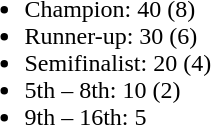<table style="float:left; margin-right:1em">
<tr>
<td><br><ul><li>Champion: 40 (8)</li><li>Runner-up: 30 (6)</li><li>Semifinalist: 20 (4)</li><li>5th – 8th: 10 (2)</li><li>9th – 16th: 5</li></ul></td>
</tr>
</table>
